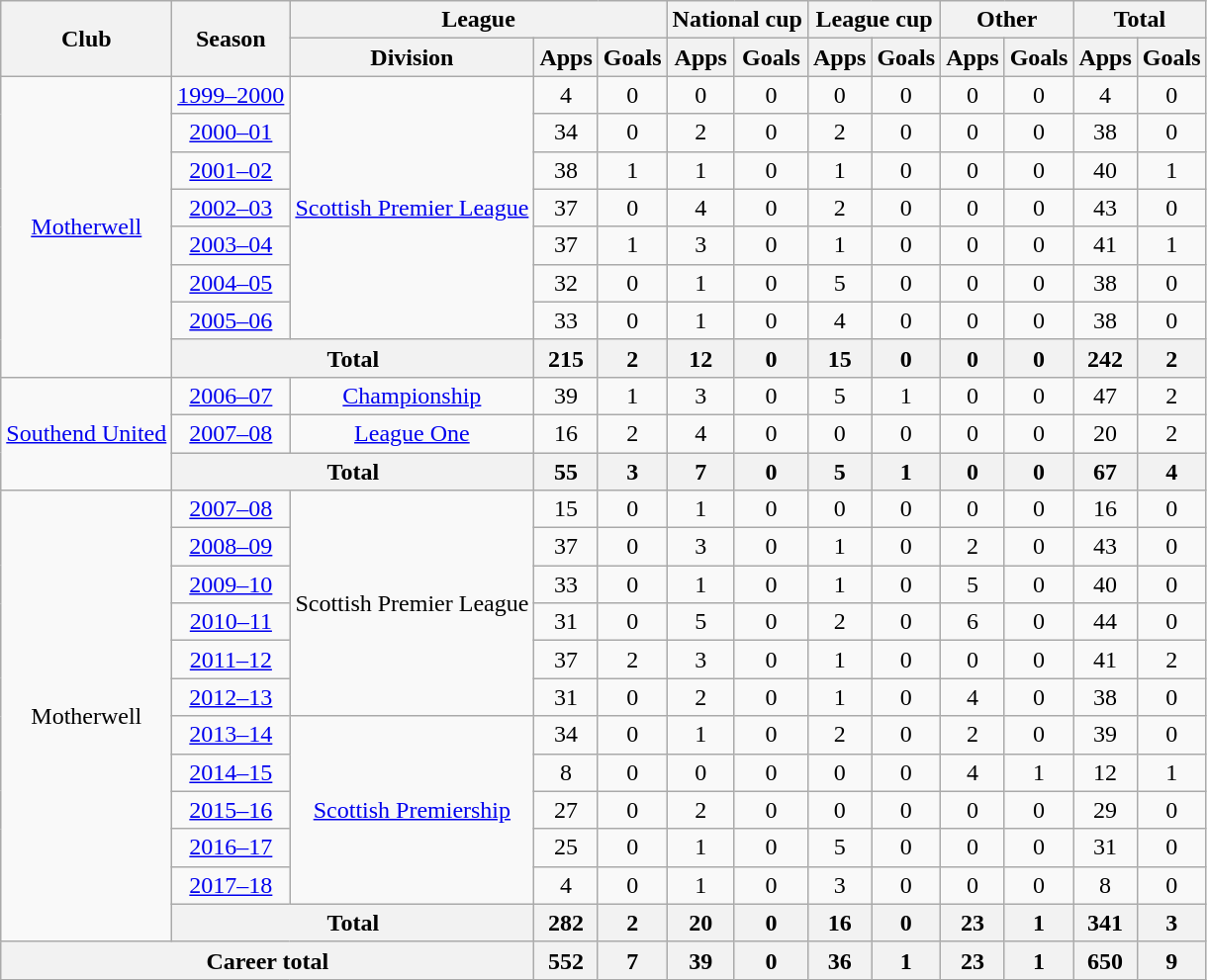<table class="wikitable" style="text-align:center">
<tr>
<th rowspan="2">Club</th>
<th rowspan="2">Season</th>
<th colspan="3">League</th>
<th colspan="2">National cup</th>
<th colspan="2">League cup</th>
<th colspan="2">Other</th>
<th colspan="2">Total</th>
</tr>
<tr>
<th>Division</th>
<th>Apps</th>
<th>Goals</th>
<th>Apps</th>
<th>Goals</th>
<th>Apps</th>
<th>Goals</th>
<th>Apps</th>
<th>Goals</th>
<th>Apps</th>
<th>Goals</th>
</tr>
<tr>
<td rowspan="8"><a href='#'>Motherwell</a></td>
<td><a href='#'>1999–2000</a></td>
<td rowspan="7"><a href='#'>Scottish Premier League</a></td>
<td>4</td>
<td>0</td>
<td>0</td>
<td>0</td>
<td>0</td>
<td>0</td>
<td>0</td>
<td>0</td>
<td>4</td>
<td>0</td>
</tr>
<tr>
<td><a href='#'>2000–01</a></td>
<td>34</td>
<td>0</td>
<td>2</td>
<td>0</td>
<td>2</td>
<td>0</td>
<td>0</td>
<td>0</td>
<td>38</td>
<td>0</td>
</tr>
<tr>
<td><a href='#'>2001–02</a></td>
<td>38</td>
<td>1</td>
<td>1</td>
<td>0</td>
<td>1</td>
<td>0</td>
<td>0</td>
<td>0</td>
<td>40</td>
<td>1</td>
</tr>
<tr>
<td><a href='#'>2002–03</a></td>
<td>37</td>
<td>0</td>
<td>4</td>
<td>0</td>
<td>2</td>
<td>0</td>
<td>0</td>
<td>0</td>
<td>43</td>
<td>0</td>
</tr>
<tr>
<td><a href='#'>2003–04</a></td>
<td>37</td>
<td>1</td>
<td>3</td>
<td>0</td>
<td>1</td>
<td>0</td>
<td>0</td>
<td>0</td>
<td>41</td>
<td>1</td>
</tr>
<tr>
<td><a href='#'>2004–05</a></td>
<td>32</td>
<td>0</td>
<td>1</td>
<td>0</td>
<td>5</td>
<td>0</td>
<td>0</td>
<td>0</td>
<td>38</td>
<td>0</td>
</tr>
<tr>
<td><a href='#'>2005–06</a></td>
<td>33</td>
<td>0</td>
<td>1</td>
<td>0</td>
<td>4</td>
<td>0</td>
<td>0</td>
<td>0</td>
<td>38</td>
<td>0</td>
</tr>
<tr>
<th colspan="2">Total</th>
<th>215</th>
<th>2</th>
<th>12</th>
<th>0</th>
<th>15</th>
<th>0</th>
<th>0</th>
<th>0</th>
<th>242</th>
<th>2</th>
</tr>
<tr>
<td rowspan="3"><a href='#'>Southend United</a></td>
<td><a href='#'>2006–07</a></td>
<td><a href='#'>Championship</a></td>
<td>39</td>
<td>1</td>
<td>3</td>
<td>0</td>
<td>5</td>
<td>1</td>
<td>0</td>
<td>0</td>
<td>47</td>
<td>2</td>
</tr>
<tr>
<td><a href='#'>2007–08</a></td>
<td><a href='#'>League One</a></td>
<td>16</td>
<td>2</td>
<td>4</td>
<td>0</td>
<td>0</td>
<td>0</td>
<td>0</td>
<td>0</td>
<td>20</td>
<td>2</td>
</tr>
<tr>
<th colspan="2">Total</th>
<th>55</th>
<th>3</th>
<th>7</th>
<th>0</th>
<th>5</th>
<th>1</th>
<th>0</th>
<th>0</th>
<th>67</th>
<th>4</th>
</tr>
<tr>
<td rowspan="12">Motherwell</td>
<td><a href='#'>2007–08</a></td>
<td rowspan="6">Scottish Premier League</td>
<td>15</td>
<td>0</td>
<td>1</td>
<td>0</td>
<td>0</td>
<td>0</td>
<td>0</td>
<td>0</td>
<td>16</td>
<td>0</td>
</tr>
<tr>
<td><a href='#'>2008–09</a></td>
<td>37</td>
<td>0</td>
<td>3</td>
<td>0</td>
<td>1</td>
<td>0</td>
<td>2</td>
<td>0</td>
<td>43</td>
<td>0</td>
</tr>
<tr>
<td><a href='#'>2009–10</a></td>
<td>33</td>
<td>0</td>
<td>1</td>
<td>0</td>
<td>1</td>
<td>0</td>
<td>5</td>
<td>0</td>
<td>40</td>
<td>0</td>
</tr>
<tr>
<td><a href='#'>2010–11</a></td>
<td>31</td>
<td>0</td>
<td>5</td>
<td>0</td>
<td>2</td>
<td>0</td>
<td>6</td>
<td>0</td>
<td>44</td>
<td>0</td>
</tr>
<tr>
<td><a href='#'>2011–12</a></td>
<td>37</td>
<td>2</td>
<td>3</td>
<td>0</td>
<td>1</td>
<td>0</td>
<td>0</td>
<td>0</td>
<td>41</td>
<td>2</td>
</tr>
<tr>
<td><a href='#'>2012–13</a></td>
<td>31</td>
<td>0</td>
<td>2</td>
<td>0</td>
<td>1</td>
<td>0</td>
<td>4</td>
<td>0</td>
<td>38</td>
<td>0</td>
</tr>
<tr>
<td><a href='#'>2013–14</a></td>
<td rowspan="5"><a href='#'>Scottish Premiership</a></td>
<td>34</td>
<td>0</td>
<td>1</td>
<td>0</td>
<td>2</td>
<td>0</td>
<td>2</td>
<td>0</td>
<td>39</td>
<td>0</td>
</tr>
<tr>
<td><a href='#'>2014–15</a></td>
<td>8</td>
<td>0</td>
<td>0</td>
<td>0</td>
<td>0</td>
<td>0</td>
<td>4</td>
<td>1</td>
<td>12</td>
<td>1</td>
</tr>
<tr>
<td><a href='#'>2015–16</a></td>
<td>27</td>
<td>0</td>
<td>2</td>
<td>0</td>
<td>0</td>
<td>0</td>
<td>0</td>
<td>0</td>
<td>29</td>
<td>0</td>
</tr>
<tr>
<td><a href='#'>2016–17</a></td>
<td>25</td>
<td>0</td>
<td>1</td>
<td>0</td>
<td>5</td>
<td>0</td>
<td>0</td>
<td>0</td>
<td>31</td>
<td>0</td>
</tr>
<tr>
<td><a href='#'>2017–18</a></td>
<td>4</td>
<td>0</td>
<td>1</td>
<td>0</td>
<td>3</td>
<td>0</td>
<td>0</td>
<td>0</td>
<td>8</td>
<td>0</td>
</tr>
<tr>
<th colspan="2">Total</th>
<th>282</th>
<th>2</th>
<th>20</th>
<th>0</th>
<th>16</th>
<th>0</th>
<th>23</th>
<th>1</th>
<th>341</th>
<th>3</th>
</tr>
<tr>
<th colspan="3">Career total</th>
<th>552</th>
<th>7</th>
<th>39</th>
<th>0</th>
<th>36</th>
<th>1</th>
<th>23</th>
<th>1</th>
<th>650</th>
<th>9</th>
</tr>
</table>
